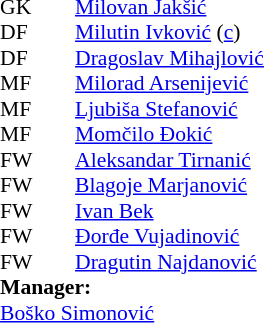<table style="font-size:90%; margin:0.2em auto;" cellspacing="0" cellpadding="0">
<tr>
<th width="25"></th>
<th width="25"></th>
</tr>
<tr>
<td>GK</td>
<td></td>
<td><a href='#'>Milovan Jakšić</a></td>
</tr>
<tr>
<td>DF</td>
<td></td>
<td><a href='#'>Milutin Ivković</a> (<a href='#'>c</a>)</td>
</tr>
<tr>
<td>DF</td>
<td></td>
<td><a href='#'>Dragoslav Mihajlović</a></td>
</tr>
<tr>
<td>MF</td>
<td></td>
<td><a href='#'>Milorad Arsenijević</a></td>
</tr>
<tr>
<td>MF</td>
<td></td>
<td><a href='#'>Ljubiša Stefanović</a></td>
</tr>
<tr>
<td>MF</td>
<td></td>
<td><a href='#'>Momčilo Đokić</a></td>
</tr>
<tr>
<td>FW</td>
<td></td>
<td><a href='#'>Aleksandar Tirnanić</a></td>
</tr>
<tr>
<td>FW</td>
<td></td>
<td><a href='#'>Blagoje Marjanović</a></td>
</tr>
<tr>
<td>FW</td>
<td></td>
<td><a href='#'>Ivan Bek</a></td>
</tr>
<tr>
<td>FW</td>
<td></td>
<td><a href='#'>Đorđe Vujadinović</a></td>
</tr>
<tr>
<td>FW</td>
<td></td>
<td><a href='#'>Dragutin Najdanović</a></td>
</tr>
<tr>
<td colspan=3><strong>Manager:</strong></td>
</tr>
<tr>
<td colspan=4><a href='#'>Boško Simonović</a></td>
</tr>
</table>
